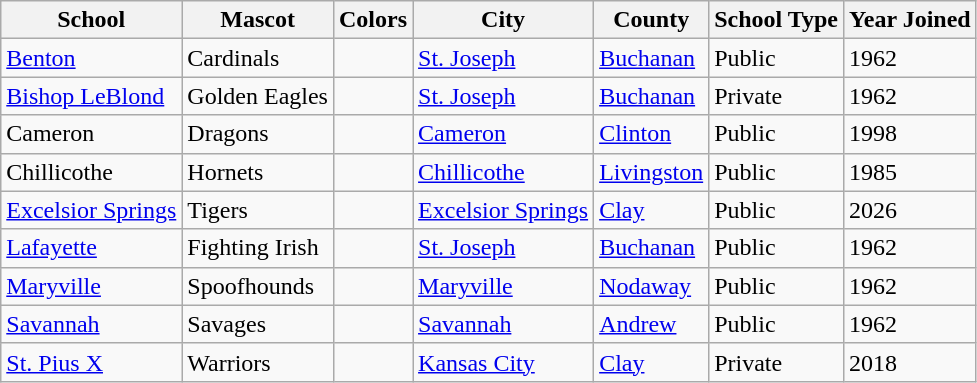<table class="wikitable sortable">
<tr>
<th>School</th>
<th>Mascot</th>
<th>Colors</th>
<th>City</th>
<th>County</th>
<th>School Type</th>
<th>Year Joined</th>
</tr>
<tr>
<td><a href='#'>Benton</a></td>
<td>Cardinals</td>
<td> </td>
<td><a href='#'>St. Joseph</a></td>
<td><a href='#'>Buchanan</a></td>
<td>Public</td>
<td>1962</td>
</tr>
<tr>
<td><a href='#'>Bishop LeBlond</a></td>
<td>Golden Eagles</td>
<td> </td>
<td><a href='#'>St. Joseph</a></td>
<td><a href='#'>Buchanan</a></td>
<td>Private</td>
<td>1962</td>
</tr>
<tr>
<td>Cameron</td>
<td>Dragons</td>
<td> </td>
<td><a href='#'>Cameron</a></td>
<td><a href='#'>Clinton</a></td>
<td>Public</td>
<td>1998 </td>
</tr>
<tr>
<td>Chillicothe</td>
<td>Hornets</td>
<td> </td>
<td><a href='#'>Chillicothe</a></td>
<td><a href='#'>Livingston</a></td>
<td>Public</td>
<td>1985</td>
</tr>
<tr>
<td><a href='#'>Excelsior Springs</a></td>
<td>Tigers</td>
<td> </td>
<td><a href='#'>Excelsior Springs</a></td>
<td><a href='#'>Clay</a></td>
<td>Public</td>
<td>2026</td>
</tr>
<tr>
<td><a href='#'>Lafayette</a></td>
<td>Fighting Irish</td>
<td> </td>
<td><a href='#'>St. Joseph</a></td>
<td><a href='#'>Buchanan</a></td>
<td>Public</td>
<td>1962</td>
</tr>
<tr>
<td><a href='#'>Maryville</a></td>
<td>Spoofhounds</td>
<td> </td>
<td><a href='#'>Maryville</a></td>
<td><a href='#'>Nodaway</a></td>
<td>Public</td>
<td>1962</td>
</tr>
<tr>
<td><a href='#'>Savannah</a></td>
<td>Savages</td>
<td> </td>
<td><a href='#'>Savannah</a></td>
<td><a href='#'>Andrew</a></td>
<td>Public</td>
<td>1962</td>
</tr>
<tr>
<td><a href='#'>St. Pius X</a></td>
<td>Warriors</td>
<td> </td>
<td><a href='#'>Kansas City</a></td>
<td><a href='#'>Clay</a></td>
<td>Private</td>
<td>2018</td>
</tr>
</table>
